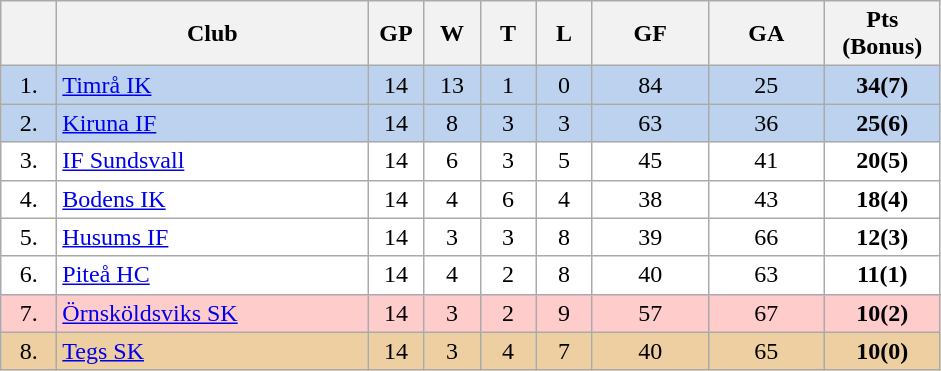<table class="wikitable">
<tr>
<th width="30"></th>
<th width="200">Club</th>
<th width="30">GP</th>
<th width="30">W</th>
<th width="30">T</th>
<th width="30">L</th>
<th width="70">GF</th>
<th width="70">GA</th>
<th width="70">Pts (Bonus)</th>
</tr>
<tr bgcolor="#BCD2EE" align="center">
<td>1.</td>
<td align="left"><a href='#'>Timrå IK</a></td>
<td>14</td>
<td>13</td>
<td>1</td>
<td>0</td>
<td>84</td>
<td>25</td>
<td><strong>34(7)</strong></td>
</tr>
<tr bgcolor="#BCD2EE" align="center">
<td>2.</td>
<td align="left"><a href='#'>Kiruna IF</a></td>
<td>14</td>
<td>8</td>
<td>3</td>
<td>3</td>
<td>63</td>
<td>36</td>
<td><strong>25(6)</strong></td>
</tr>
<tr bgcolor="#FFFFFF" align="center">
<td>3.</td>
<td align="left"><a href='#'>IF Sundsvall</a></td>
<td>14</td>
<td>6</td>
<td>3</td>
<td>5</td>
<td>45</td>
<td>41</td>
<td><strong>20(5)</strong></td>
</tr>
<tr bgcolor="#FFFFFF" align="center">
<td>4.</td>
<td align="left"><a href='#'>Bodens IK</a></td>
<td>14</td>
<td>4</td>
<td>6</td>
<td>4</td>
<td>38</td>
<td>43</td>
<td><strong>18(4)</strong></td>
</tr>
<tr bgcolor="#FFFFFF" align="center">
<td>5.</td>
<td align="left"><a href='#'>Husums IF</a></td>
<td>14</td>
<td>3</td>
<td>3</td>
<td>8</td>
<td>39</td>
<td>66</td>
<td><strong>12(3)</strong></td>
</tr>
<tr bgcolor="#FFFFFF" align="center">
<td>6.</td>
<td align="left"><a href='#'>Piteå HC</a></td>
<td>14</td>
<td>4</td>
<td>2</td>
<td>8</td>
<td>40</td>
<td>63</td>
<td><strong>11(1)</strong></td>
</tr>
<tr bgcolor="#FFCCCC" align="center">
<td>7.</td>
<td align="left"><a href='#'>Örnsköldsviks SK</a></td>
<td>14</td>
<td>3</td>
<td>2</td>
<td>9</td>
<td>57</td>
<td>67</td>
<td><strong>10(2)</strong></td>
</tr>
<tr bgcolor="#EECFA1" align="center">
<td>8.</td>
<td align="left"><a href='#'>Tegs SK</a></td>
<td>14</td>
<td>3</td>
<td>4</td>
<td>7</td>
<td>40</td>
<td>65</td>
<td><strong>10(0)</strong></td>
</tr>
</table>
